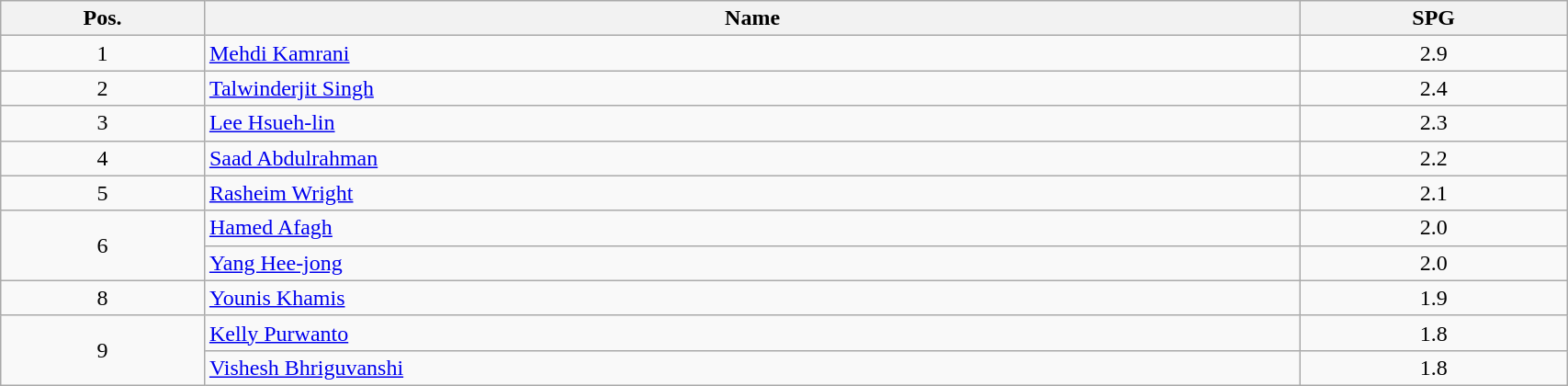<table class=wikitable width="90%">
<tr>
<th width="13%">Pos.</th>
<th width="70%">Name</th>
<th width="17%">SPG</th>
</tr>
<tr>
<td align=center>1</td>
<td> <a href='#'>Mehdi Kamrani</a></td>
<td align=center>2.9</td>
</tr>
<tr>
<td align=center>2</td>
<td> <a href='#'>Talwinderjit Singh</a></td>
<td align=center>2.4</td>
</tr>
<tr>
<td align=center>3</td>
<td> <a href='#'>Lee Hsueh-lin</a></td>
<td align=center>2.3</td>
</tr>
<tr>
<td align=center>4</td>
<td> <a href='#'>Saad Abdulrahman</a></td>
<td align=center>2.2</td>
</tr>
<tr>
<td align=center>5</td>
<td> <a href='#'>Rasheim Wright</a></td>
<td align=center>2.1</td>
</tr>
<tr>
<td align=center rowspan=2>6</td>
<td> <a href='#'>Hamed Afagh</a></td>
<td align=center>2.0</td>
</tr>
<tr>
<td> <a href='#'>Yang Hee-jong</a></td>
<td align=center>2.0</td>
</tr>
<tr>
<td align=center>8</td>
<td> <a href='#'>Younis Khamis</a></td>
<td align=center>1.9</td>
</tr>
<tr>
<td align=center rowspan=2>9</td>
<td> <a href='#'>Kelly Purwanto</a></td>
<td align=center>1.8</td>
</tr>
<tr>
<td> <a href='#'>Vishesh Bhriguvanshi</a></td>
<td align=center>1.8</td>
</tr>
</table>
